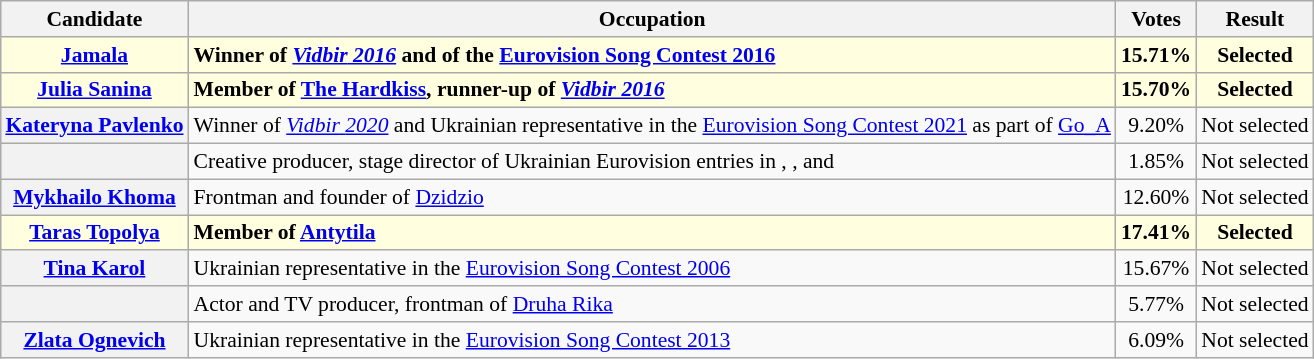<table class="sortable wikitable plainrowheaders" style="margin: 1em auto 1em auto; font-size:90%; text-align:center;">
<tr>
<th>Candidate</th>
<th>Occupation</th>
<th>Votes</th>
<th>Result</th>
</tr>
<tr style="font-weight:bold; background:lightyellow;">
<th scope="row" style="font-weight:bold; background:lightyellow;"><a href='#'>Jamala</a></th>
<td align="left">Winner of <a href='#'><i>Vidbir</i> <em>2016</em></a> and of the <a href='#'>Eurovision Song Contest 2016</a></td>
<td>15.71%</td>
<td>Selected</td>
</tr>
<tr style="font-weight:bold; background:lightyellow;">
<th scope="row" style="font-weight:bold; background:lightyellow;"><a href='#'>Julia Sanina</a></th>
<td align="left">Member of <a href='#'>The Hardkiss</a>, runner-up of <em><a href='#'>Vidbir 2016</a></em></td>
<td>15.70%</td>
<td>Selected</td>
</tr>
<tr>
<th scope="row"><a href='#'>Kateryna Pavlenko</a></th>
<td align="left">Winner of <a href='#'><i>Vidbir</i> <em>2020</em></a> and Ukrainian representative in the <a href='#'>Eurovision Song Contest 2021</a> as part of <a href='#'>Go_A</a></td>
<td>9.20%</td>
<td>Not selected</td>
</tr>
<tr>
<th scope="row"></th>
<td align="left">Creative producer, stage director of Ukrainian Eurovision entries in , , and </td>
<td>1.85%</td>
<td>Not selected</td>
</tr>
<tr>
<th scope="row"><a href='#'>Mykhailo Khoma</a></th>
<td align="left">Frontman and founder of <a href='#'>Dzidzio</a></td>
<td>12.60%</td>
<td>Not selected</td>
</tr>
<tr style="font-weight:bold; background:lightyellow;">
<th scope="row" style="font-weight:bold; background:lightyellow;"><a href='#'>Taras Topolya</a></th>
<td align="left">Member of <a href='#'>Antytila</a></td>
<td>17.41%</td>
<td>Selected</td>
</tr>
<tr>
<th scope="row"><a href='#'>Tina Karol</a></th>
<td align="left">Ukrainian representative in the <a href='#'>Eurovision Song Contest 2006</a></td>
<td>15.67%</td>
<td>Not selected</td>
</tr>
<tr>
<th scope="row"></th>
<td align="left">Actor and TV producer, frontman of <a href='#'>Druha Rika</a></td>
<td>5.77%</td>
<td>Not selected</td>
</tr>
<tr>
<th scope="row"><a href='#'>Zlata Ognevich</a></th>
<td align="left">Ukrainian representative in the <a href='#'>Eurovision Song Contest 2013</a></td>
<td>6.09%</td>
<td>Not selected</td>
</tr>
</table>
